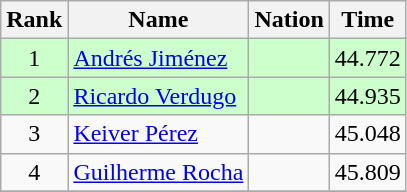<table class="wikitable sortable" style="text-align:center">
<tr>
<th>Rank</th>
<th>Name</th>
<th>Nation</th>
<th>Time</th>
</tr>
<tr bgcolor=ccffcc>
<td>1</td>
<td align=left><a href='#'>Andrés Jiménez</a></td>
<td align=left></td>
<td>44.772</td>
</tr>
<tr bgcolor=ccffcc>
<td>2</td>
<td align=left><a href='#'>Ricardo Verdugo</a></td>
<td align=left></td>
<td>44.935</td>
</tr>
<tr>
<td>3</td>
<td align=left><a href='#'>Keiver Pérez</a></td>
<td align=left></td>
<td>45.048</td>
</tr>
<tr>
<td>4</td>
<td align=left><a href='#'>Guilherme Rocha</a></td>
<td align=left></td>
<td>45.809</td>
</tr>
<tr>
</tr>
</table>
